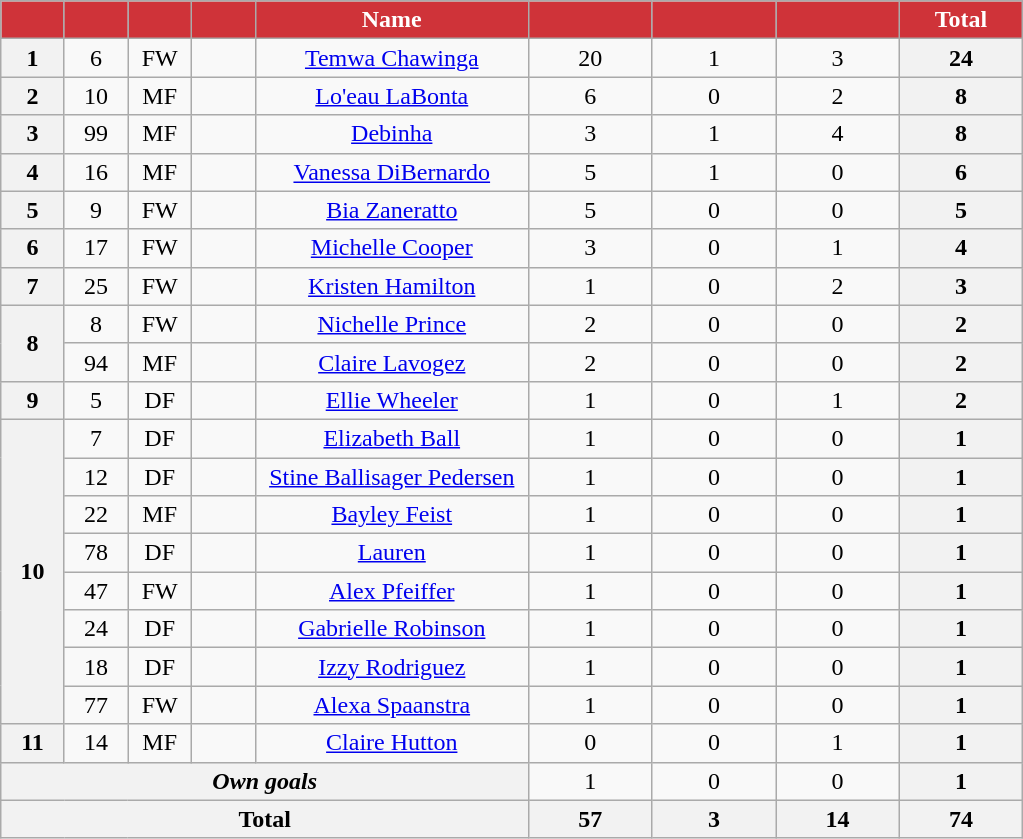<table class="wikitable sortable" style="text-align:center;">
<tr>
<th style="background:#CF3339; color:#fff; width:35px;" scope="col"></th>
<th style="background:#CF3339; color:#fff; width:35px;" scope="col"></th>
<th style="background:#CF3339; color:#fff; width:35px;" scope="col"></th>
<th style="background:#CF3339; color:#fff; width:35px;" scope="col"></th>
<th style="background:#CF3339; color:#fff; width:175px;" scope="col">Name</th>
<th style="background:#CF3339; color:#fff; width:75px;" scope="col"></th>
<th style="background:#CF3339; color:#fff; width:75px;" scope="col"></th>
<th style="background:#CF3339; color:#fff; width:75px;" scope="col"></th>
<th style="background:#CF3339; color:#fff; width:75px;" scope="col">Total</th>
</tr>
<tr>
<th scope="row">1</th>
<td>6</td>
<td>FW</td>
<td></td>
<td><a href='#'>Temwa Chawinga</a></td>
<td>20</td>
<td>1</td>
<td>3</td>
<th>24</th>
</tr>
<tr>
<th>2</th>
<td>10</td>
<td>MF</td>
<td></td>
<td><a href='#'>Lo'eau LaBonta</a></td>
<td>6</td>
<td>0</td>
<td>2</td>
<th scope="row">8</th>
</tr>
<tr>
<th>3</th>
<td>99</td>
<td>MF</td>
<td></td>
<td><a href='#'>Debinha</a></td>
<td>3</td>
<td>1</td>
<td>4</td>
<th>8</th>
</tr>
<tr>
<th>4</th>
<td>16</td>
<td>MF</td>
<td></td>
<td><a href='#'>Vanessa DiBernardo</a></td>
<td>5</td>
<td>1</td>
<td>0</td>
<th>6</th>
</tr>
<tr>
<th>5</th>
<td>9</td>
<td>FW</td>
<td></td>
<td><a href='#'>Bia Zaneratto</a></td>
<td>5</td>
<td>0</td>
<td>0</td>
<th>5</th>
</tr>
<tr>
<th>6</th>
<td>17</td>
<td>FW</td>
<td></td>
<td><a href='#'>Michelle Cooper</a></td>
<td>3</td>
<td>0</td>
<td>1</td>
<th>4</th>
</tr>
<tr>
<th>7</th>
<td>25</td>
<td>FW</td>
<td></td>
<td><a href='#'>Kristen Hamilton</a></td>
<td>1</td>
<td>0</td>
<td>2</td>
<th>3</th>
</tr>
<tr>
<th rowspan="2">8</th>
<td>8</td>
<td>FW</td>
<td></td>
<td><a href='#'>Nichelle Prince</a></td>
<td>2</td>
<td>0</td>
<td>0</td>
<th>2</th>
</tr>
<tr>
<td>94</td>
<td>MF</td>
<td></td>
<td><a href='#'>Claire Lavogez</a></td>
<td>2</td>
<td>0</td>
<td>0</td>
<th>2</th>
</tr>
<tr>
<th>9</th>
<td>5</td>
<td>DF</td>
<td></td>
<td><a href='#'>Ellie Wheeler</a></td>
<td>1</td>
<td>0</td>
<td>1</td>
<th>2</th>
</tr>
<tr>
<th rowspan="8">10</th>
<td>7</td>
<td>DF</td>
<td></td>
<td><a href='#'>Elizabeth Ball</a></td>
<td>1</td>
<td>0</td>
<td>0</td>
<th>1</th>
</tr>
<tr>
<td>12</td>
<td>DF</td>
<td></td>
<td><a href='#'>Stine Ballisager Pedersen</a></td>
<td>1</td>
<td>0</td>
<td>0</td>
<th>1</th>
</tr>
<tr>
<td>22</td>
<td>MF</td>
<td></td>
<td><a href='#'>Bayley Feist</a></td>
<td>1</td>
<td>0</td>
<td>0</td>
<th>1</th>
</tr>
<tr>
<td>78</td>
<td>DF</td>
<td></td>
<td><a href='#'>Lauren</a></td>
<td>1</td>
<td>0</td>
<td>0</td>
<th>1</th>
</tr>
<tr>
<td>47</td>
<td>FW</td>
<td></td>
<td><a href='#'>Alex Pfeiffer</a></td>
<td>1</td>
<td>0</td>
<td>0</td>
<th>1</th>
</tr>
<tr>
<td>24</td>
<td>DF</td>
<td></td>
<td><a href='#'>Gabrielle Robinson</a></td>
<td>1</td>
<td>0</td>
<td>0</td>
<th>1</th>
</tr>
<tr>
<td>18</td>
<td>DF</td>
<td></td>
<td><a href='#'>Izzy Rodriguez</a></td>
<td>1</td>
<td>0</td>
<td>0</td>
<th>1</th>
</tr>
<tr>
<td>77</td>
<td>FW</td>
<td></td>
<td><a href='#'>Alexa Spaanstra</a></td>
<td>1</td>
<td>0</td>
<td>0</td>
<th>1</th>
</tr>
<tr>
<th>11</th>
<td>14</td>
<td>MF</td>
<td></td>
<td><a href='#'>Claire Hutton</a></td>
<td>0</td>
<td>0</td>
<td>1</td>
<th>1</th>
</tr>
<tr>
<th colspan="5" scope="row"><em>Own goals</em></th>
<td>1</td>
<td>0</td>
<td>0</td>
<th scope="row">1</th>
</tr>
<tr>
<th colspan="5" scope="row">Total</th>
<th>57</th>
<th>3</th>
<th>14</th>
<th>74</th>
</tr>
</table>
